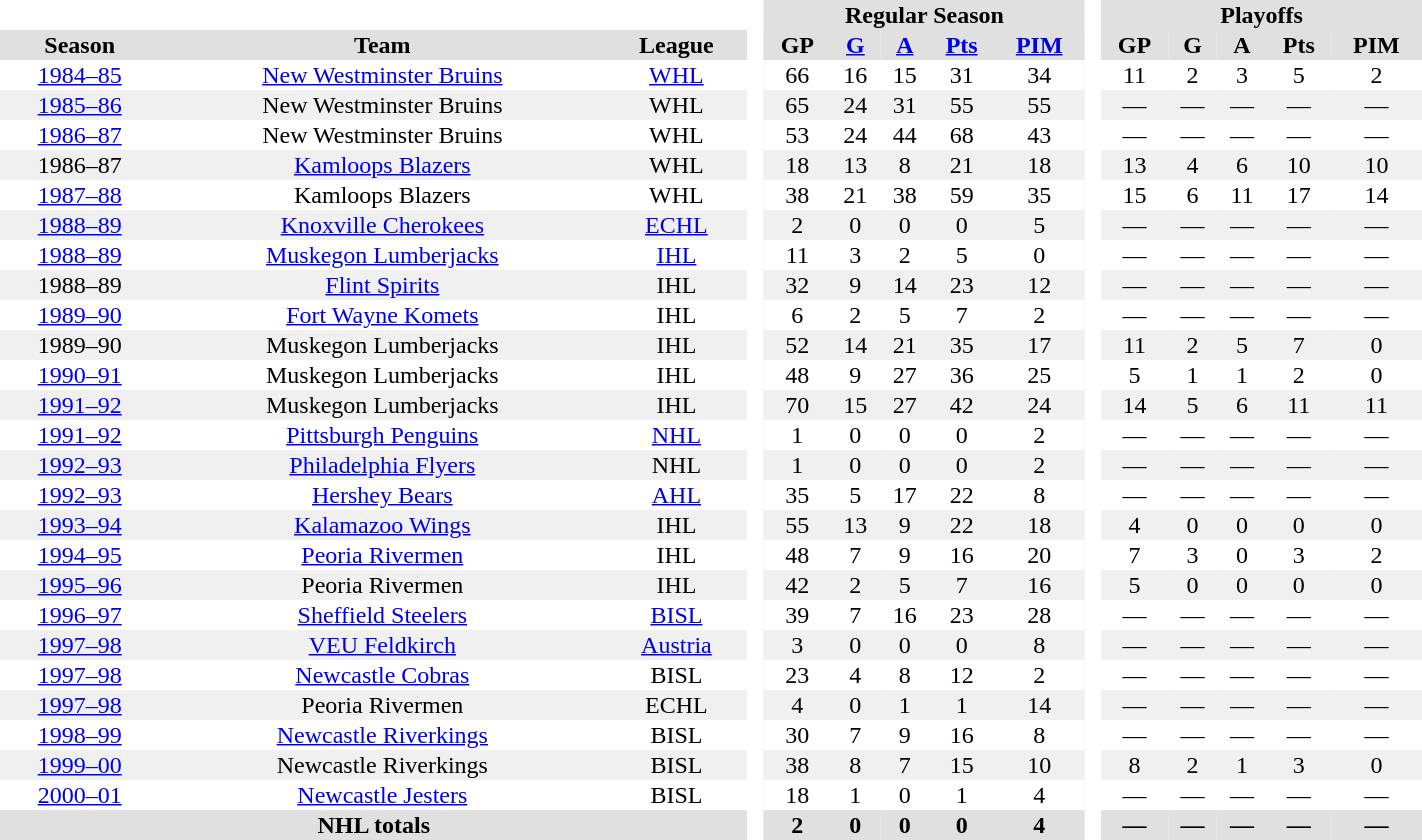<table border="0" cellpadding="1" cellspacing="0" style="text-align:center; width:75%">
<tr bgcolor="#e0e0e0">
<th colspan="3"  bgcolor="#ffffff"> </th>
<th rowspan="99" bgcolor="#ffffff"> </th>
<th colspan="5">Regular Season</th>
<th rowspan="99" bgcolor="#ffffff"> </th>
<th colspan="5">Playoffs</th>
</tr>
<tr bgcolor="#e0e0e0">
<th>Season</th>
<th>Team</th>
<th>League</th>
<th>GP</th>
<th><a href='#'>G</a></th>
<th><a href='#'>A</a></th>
<th><a href='#'>Pts</a></th>
<th><a href='#'>PIM</a></th>
<th>GP</th>
<th>G</th>
<th>A</th>
<th>Pts</th>
<th>PIM</th>
</tr>
<tr>
<td><a href='#'>1984–85</a></td>
<td><a href='#'>New Westminster Bruins</a></td>
<td><a href='#'>WHL</a></td>
<td>66</td>
<td>16</td>
<td>15</td>
<td>31</td>
<td>34</td>
<td>11</td>
<td>2</td>
<td>3</td>
<td>5</td>
<td>2</td>
</tr>
<tr bgcolor="#f0f0f0">
<td><a href='#'>1985–86</a></td>
<td>New Westminster Bruins</td>
<td>WHL</td>
<td>65</td>
<td>24</td>
<td>31</td>
<td>55</td>
<td>55</td>
<td>—</td>
<td>—</td>
<td>—</td>
<td>—</td>
<td>—</td>
</tr>
<tr>
<td><a href='#'>1986–87</a></td>
<td>New Westminster Bruins</td>
<td>WHL</td>
<td>53</td>
<td>24</td>
<td>44</td>
<td>68</td>
<td>43</td>
<td>—</td>
<td>—</td>
<td>—</td>
<td>—</td>
<td>—</td>
</tr>
<tr bgcolor="#f0f0f0">
<td>1986–87</td>
<td><a href='#'>Kamloops Blazers</a></td>
<td>WHL</td>
<td>18</td>
<td>13</td>
<td>8</td>
<td>21</td>
<td>18</td>
<td>13</td>
<td>4</td>
<td>6</td>
<td>10</td>
<td>10</td>
</tr>
<tr>
<td><a href='#'>1987–88</a></td>
<td>Kamloops Blazers</td>
<td>WHL</td>
<td>38</td>
<td>21</td>
<td>38</td>
<td>59</td>
<td>35</td>
<td>15</td>
<td>6</td>
<td>11</td>
<td>17</td>
<td>14</td>
</tr>
<tr bgcolor="#f0f0f0">
<td><a href='#'>1988–89</a></td>
<td><a href='#'>Knoxville Cherokees</a></td>
<td><a href='#'>ECHL</a></td>
<td>2</td>
<td>0</td>
<td>0</td>
<td>0</td>
<td>5</td>
<td>—</td>
<td>—</td>
<td>—</td>
<td>—</td>
<td>—</td>
</tr>
<tr>
<td><a href='#'>1988–89</a></td>
<td><a href='#'>Muskegon Lumberjacks</a></td>
<td><a href='#'>IHL</a></td>
<td>11</td>
<td>3</td>
<td>2</td>
<td>5</td>
<td>0</td>
<td>—</td>
<td>—</td>
<td>—</td>
<td>—</td>
<td>—</td>
</tr>
<tr bgcolor="#f0f0f0">
<td>1988–89</td>
<td><a href='#'>Flint Spirits</a></td>
<td>IHL</td>
<td>32</td>
<td>9</td>
<td>14</td>
<td>23</td>
<td>12</td>
<td>—</td>
<td>—</td>
<td>—</td>
<td>—</td>
<td>—</td>
</tr>
<tr>
<td><a href='#'>1989–90</a></td>
<td><a href='#'>Fort Wayne Komets</a></td>
<td>IHL</td>
<td>6</td>
<td>2</td>
<td>5</td>
<td>7</td>
<td>2</td>
<td>—</td>
<td>—</td>
<td>—</td>
<td>—</td>
<td>—</td>
</tr>
<tr bgcolor="#f0f0f0">
<td>1989–90</td>
<td>Muskegon Lumberjacks</td>
<td>IHL</td>
<td>52</td>
<td>14</td>
<td>21</td>
<td>35</td>
<td>17</td>
<td>11</td>
<td>2</td>
<td>5</td>
<td>7</td>
<td>0</td>
</tr>
<tr>
<td><a href='#'>1990–91</a></td>
<td>Muskegon Lumberjacks</td>
<td>IHL</td>
<td>48</td>
<td>9</td>
<td>27</td>
<td>36</td>
<td>25</td>
<td>5</td>
<td>1</td>
<td>1</td>
<td>2</td>
<td>0</td>
</tr>
<tr bgcolor="#f0f0f0">
<td><a href='#'>1991–92</a></td>
<td>Muskegon Lumberjacks</td>
<td>IHL</td>
<td>70</td>
<td>15</td>
<td>27</td>
<td>42</td>
<td>24</td>
<td>14</td>
<td>5</td>
<td>6</td>
<td>11</td>
<td>11</td>
</tr>
<tr>
<td><a href='#'>1991–92</a></td>
<td><a href='#'>Pittsburgh Penguins</a></td>
<td><a href='#'>NHL</a></td>
<td>1</td>
<td>0</td>
<td>0</td>
<td>0</td>
<td>2</td>
<td>—</td>
<td>—</td>
<td>—</td>
<td>—</td>
<td>—</td>
</tr>
<tr bgcolor="#f0f0f0">
<td><a href='#'>1992–93</a></td>
<td><a href='#'>Philadelphia Flyers</a></td>
<td>NHL</td>
<td>1</td>
<td>0</td>
<td>0</td>
<td>0</td>
<td>2</td>
<td>—</td>
<td>—</td>
<td>—</td>
<td>—</td>
<td>—</td>
</tr>
<tr>
<td><a href='#'>1992–93</a></td>
<td><a href='#'>Hershey Bears</a></td>
<td><a href='#'>AHL</a></td>
<td>35</td>
<td>5</td>
<td>17</td>
<td>22</td>
<td>8</td>
<td>—</td>
<td>—</td>
<td>—</td>
<td>—</td>
<td>—</td>
</tr>
<tr bgcolor="#f0f0f0">
<td><a href='#'>1993–94</a></td>
<td><a href='#'>Kalamazoo Wings</a></td>
<td>IHL</td>
<td>55</td>
<td>13</td>
<td>9</td>
<td>22</td>
<td>18</td>
<td>4</td>
<td>0</td>
<td>0</td>
<td>0</td>
<td>0</td>
</tr>
<tr>
<td><a href='#'>1994–95</a></td>
<td><a href='#'>Peoria Rivermen</a></td>
<td>IHL</td>
<td>48</td>
<td>7</td>
<td>9</td>
<td>16</td>
<td>20</td>
<td>7</td>
<td>3</td>
<td>0</td>
<td>3</td>
<td>2</td>
</tr>
<tr bgcolor="#f0f0f0">
<td><a href='#'>1995–96</a></td>
<td>Peoria Rivermen</td>
<td>IHL</td>
<td>42</td>
<td>2</td>
<td>5</td>
<td>7</td>
<td>16</td>
<td>5</td>
<td>0</td>
<td>0</td>
<td>0</td>
<td>0</td>
</tr>
<tr>
<td><a href='#'>1996–97</a></td>
<td><a href='#'>Sheffield Steelers</a></td>
<td><a href='#'>BISL</a></td>
<td>39</td>
<td>7</td>
<td>16</td>
<td>23</td>
<td>28</td>
<td>—</td>
<td>—</td>
<td>—</td>
<td>—</td>
<td>—</td>
</tr>
<tr bgcolor="#f0f0f0">
<td><a href='#'>1997–98</a></td>
<td><a href='#'>VEU Feldkirch</a></td>
<td><a href='#'>Austria</a></td>
<td>3</td>
<td>0</td>
<td>0</td>
<td>0</td>
<td>8</td>
<td>—</td>
<td>—</td>
<td>—</td>
<td>—</td>
<td>—</td>
</tr>
<tr>
<td><a href='#'>1997–98</a></td>
<td><a href='#'>Newcastle Cobras</a></td>
<td>BISL</td>
<td>23</td>
<td>4</td>
<td>8</td>
<td>12</td>
<td>2</td>
<td>—</td>
<td>—</td>
<td>—</td>
<td>—</td>
<td>—</td>
</tr>
<tr bgcolor="#f0f0f0">
<td><a href='#'>1997–98</a></td>
<td>Peoria Rivermen</td>
<td>ECHL</td>
<td>4</td>
<td>0</td>
<td>1</td>
<td>1</td>
<td>14</td>
<td>—</td>
<td>—</td>
<td>—</td>
<td>—</td>
<td>—</td>
</tr>
<tr>
<td><a href='#'>1998–99</a></td>
<td><a href='#'>Newcastle Riverkings</a></td>
<td>BISL</td>
<td>30</td>
<td>7</td>
<td>9</td>
<td>16</td>
<td>8</td>
<td>—</td>
<td>—</td>
<td>—</td>
<td>—</td>
<td>—</td>
</tr>
<tr bgcolor="#f0f0f0">
<td><a href='#'>1999–00</a></td>
<td>Newcastle Riverkings</td>
<td>BISL</td>
<td>38</td>
<td>8</td>
<td>7</td>
<td>15</td>
<td>10</td>
<td>8</td>
<td>2</td>
<td>1</td>
<td>3</td>
<td>0</td>
</tr>
<tr>
<td><a href='#'>2000–01</a></td>
<td><a href='#'>Newcastle Jesters</a></td>
<td>BISL</td>
<td>18</td>
<td>1</td>
<td>0</td>
<td>1</td>
<td>4</td>
<td>—</td>
<td>—</td>
<td>—</td>
<td>—</td>
<td>—</td>
</tr>
<tr bgcolor="#e0e0e0">
<th colspan="3">NHL totals</th>
<th>2</th>
<th>0</th>
<th>0</th>
<th>0</th>
<th>4</th>
<th>—</th>
<th>—</th>
<th>—</th>
<th>—</th>
<th>—</th>
</tr>
</table>
